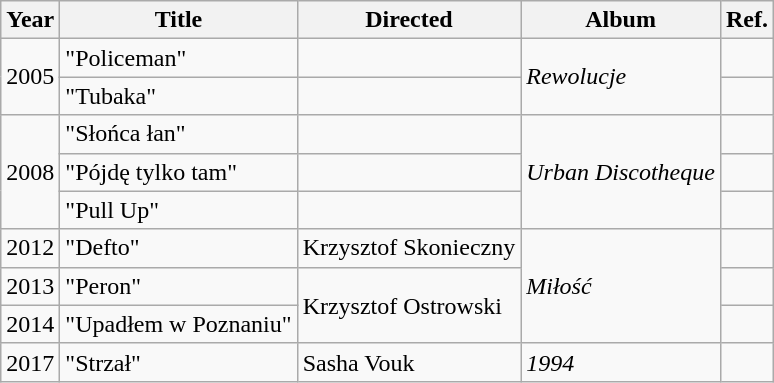<table class="wikitable">
<tr>
<th>Year</th>
<th>Title</th>
<th>Directed</th>
<th>Album</th>
<th>Ref.</th>
</tr>
<tr>
<td rowspan=2>2005</td>
<td>"Policeman"</td>
<td></td>
<td rowspan=2><em>Rewolucje</em></td>
<td></td>
</tr>
<tr>
<td>"Tubaka"</td>
<td></td>
<td></td>
</tr>
<tr>
<td rowspan=3>2008</td>
<td>"Słońca łan"</td>
<td></td>
<td rowspan=3><em>Urban Discotheque</em></td>
<td></td>
</tr>
<tr>
<td>"Pójdę tylko tam"</td>
<td></td>
<td></td>
</tr>
<tr>
<td>"Pull Up"</td>
<td></td>
<td></td>
</tr>
<tr>
<td>2012</td>
<td>"Defto"</td>
<td>Krzysztof Skonieczny</td>
<td rowspan=3><em>Miłość</em></td>
<td></td>
</tr>
<tr>
<td>2013</td>
<td>"Peron"</td>
<td rowspan=2>Krzysztof Ostrowski</td>
<td></td>
</tr>
<tr>
<td>2014</td>
<td>"Upadłem w Poznaniu"</td>
<td></td>
</tr>
<tr>
<td>2017</td>
<td>"Strzał"</td>
<td>Sasha Vouk</td>
<td><em>1994</em></td>
<td></td>
</tr>
</table>
